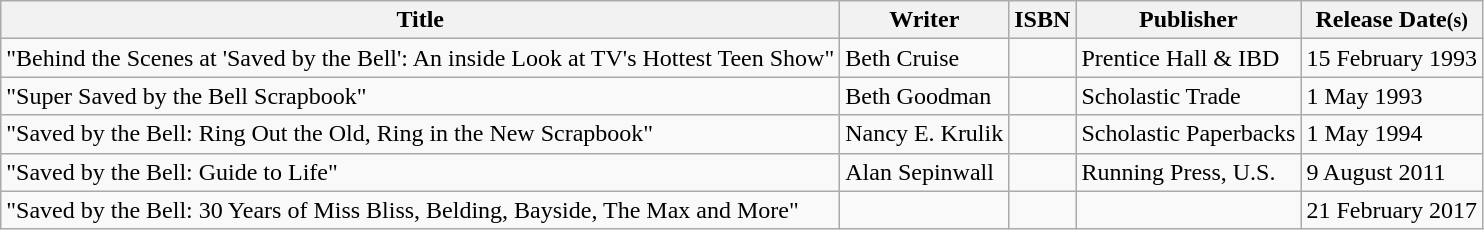<table class="wikitable" text-align:Center;">
<tr>
<th rowspan="1">Title</th>
<th rowspan="1">Writer</th>
<th rowspan="1">ISBN</th>
<th rowspan="1">Publisher</th>
<th rowspan="1">Release Date<small>(s)</small></th>
</tr>
<tr>
<td>"Behind the Scenes at 'Saved by the Bell': An inside Look at TV's Hottest Teen Show"</td>
<td>Beth Cruise</td>
<td></td>
<td>Prentice Hall & IBD</td>
<td>15 February 1993</td>
</tr>
<tr>
<td>"Super Saved by the Bell Scrapbook"</td>
<td>Beth Goodman</td>
<td></td>
<td>Scholastic Trade</td>
<td>1 May 1993</td>
</tr>
<tr>
<td>"Saved by the Bell: Ring Out the Old, Ring in the New Scrapbook"</td>
<td>Nancy E. Krulik</td>
<td></td>
<td>Scholastic Paperbacks</td>
<td>1 May 1994</td>
</tr>
<tr>
<td>"Saved by the Bell: Guide to Life"</td>
<td>Alan Sepinwall</td>
<td></td>
<td>Running Press, U.S.</td>
<td>9 August 2011</td>
</tr>
<tr>
<td>"Saved by the Bell: 30 Years of Miss Bliss, Belding, Bayside, The Max and More"</td>
<td></td>
<td></td>
<td></td>
<td>21 February 2017</td>
</tr>
</table>
